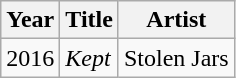<table class="wikitable sortable">
<tr>
<th>Year</th>
<th>Title</th>
<th>Artist</th>
</tr>
<tr>
<td>2016</td>
<td><em>Kept</em></td>
<td>Stolen Jars</td>
</tr>
</table>
